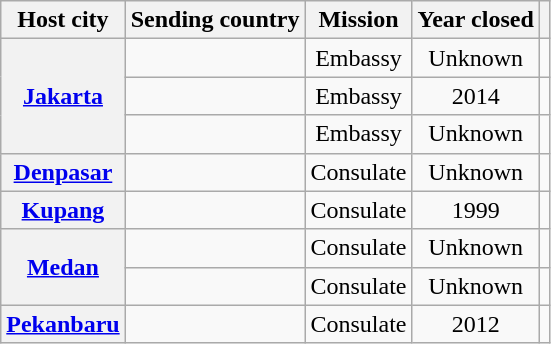<table class="wikitable plainrowheaders">
<tr>
<th scope="col">Host city</th>
<th scope="col">Sending country</th>
<th scope="col">Mission</th>
<th scope="col">Year closed</th>
<th scope="col"></th>
</tr>
<tr>
<th rowspan="3"><a href='#'>Jakarta</a></th>
<td></td>
<td style="text-align:center;">Embassy</td>
<td style="text-align:center;">Unknown</td>
<td style="text-align:center;"></td>
</tr>
<tr>
<td></td>
<td style="text-align:center;">Embassy</td>
<td style="text-align:center;">2014</td>
<td style="text-align:center;"></td>
</tr>
<tr>
<td></td>
<td style="text-align:center;">Embassy</td>
<td style="text-align:center;">Unknown</td>
<td style="text-align:center;"></td>
</tr>
<tr>
<th><a href='#'>Denpasar</a></th>
<td></td>
<td style="text-align:center;">Consulate</td>
<td style="text-align:center;">Unknown</td>
<td style="text-align:center;"></td>
</tr>
<tr>
<th><a href='#'>Kupang</a></th>
<td></td>
<td style="text-align:center;">Consulate</td>
<td style="text-align:center;">1999</td>
<td style="text-align:center;"></td>
</tr>
<tr>
<th rowspan="2"><a href='#'>Medan</a></th>
<td></td>
<td style="text-align:center;">Consulate</td>
<td style="text-align:center;">Unknown</td>
<td style="text-align:center;"></td>
</tr>
<tr>
<td></td>
<td style="text-align:center;">Consulate</td>
<td style="text-align:center;">Unknown</td>
<td style="text-align:center;"></td>
</tr>
<tr>
<th><a href='#'>Pekanbaru</a></th>
<td></td>
<td style="text-align:center;">Consulate</td>
<td style="text-align:center;">2012</td>
<td style="text-align:center;"></td>
</tr>
</table>
